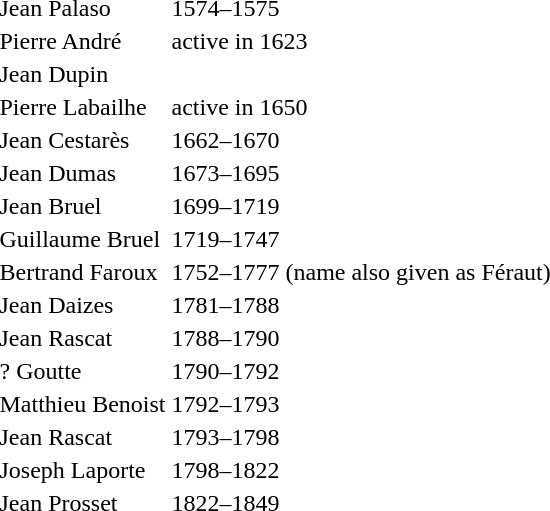<table>
<tr>
<td>Jean Palaso</td>
<td>1574–1575</td>
</tr>
<tr>
<td>Pierre André</td>
<td>active in 1623</td>
</tr>
<tr>
<td>Jean Dupin</td>
<td></td>
</tr>
<tr>
<td>Pierre Labailhe</td>
<td>active in 1650</td>
</tr>
<tr>
<td>Jean Cestarès</td>
<td>1662–1670</td>
</tr>
<tr>
<td>Jean Dumas</td>
<td>1673–1695</td>
</tr>
<tr>
<td>Jean Bruel</td>
<td>1699–1719</td>
</tr>
<tr>
<td>Guillaume Bruel</td>
<td>1719–1747</td>
</tr>
<tr>
<td>Bertrand Faroux</td>
<td>1752–1777 (name also given as Féraut)</td>
</tr>
<tr>
<td>Jean Daizes</td>
<td>1781–1788</td>
</tr>
<tr>
<td>Jean Rascat</td>
<td>1788–1790</td>
</tr>
<tr>
<td>? Goutte</td>
<td>1790–1792</td>
</tr>
<tr>
<td>Matthieu Benoist</td>
<td>1792–1793</td>
</tr>
<tr>
<td>Jean Rascat</td>
<td>1793–1798</td>
</tr>
<tr>
<td>Joseph Laporte</td>
<td>1798–1822</td>
</tr>
<tr>
<td>Jean Prosset</td>
<td>1822–1849</td>
</tr>
</table>
